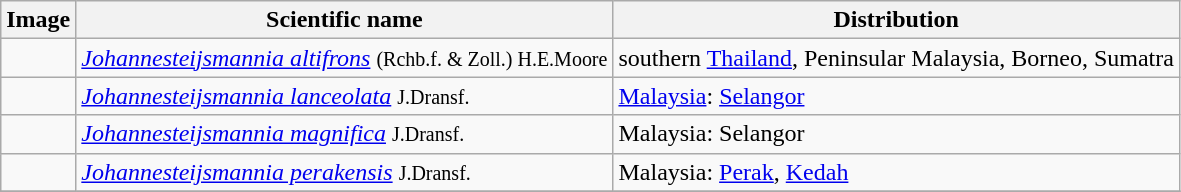<table class="wikitable">
<tr>
<th>Image</th>
<th>Scientific name</th>
<th>Distribution</th>
</tr>
<tr>
<td></td>
<td><em><a href='#'>Johannesteijsmannia altifrons</a></em> <small>(Rchb.f. & Zoll.) H.E.Moore</small></td>
<td>southern <a href='#'>Thailand</a>, Peninsular Malaysia, Borneo, Sumatra</td>
</tr>
<tr>
<td></td>
<td><em><a href='#'>Johannesteijsmannia lanceolata</a></em> <small>J.Dransf.</small></td>
<td><a href='#'>Malaysia</a>: <a href='#'>Selangor</a></td>
</tr>
<tr>
<td></td>
<td><em><a href='#'>Johannesteijsmannia magnifica</a></em> <small>J.Dransf.</small></td>
<td>Malaysia: Selangor</td>
</tr>
<tr>
<td></td>
<td><em><a href='#'>Johannesteijsmannia perakensis</a></em> <small>J.Dransf.</small></td>
<td>Malaysia: <a href='#'>Perak</a>, <a href='#'>Kedah</a></td>
</tr>
<tr>
</tr>
</table>
